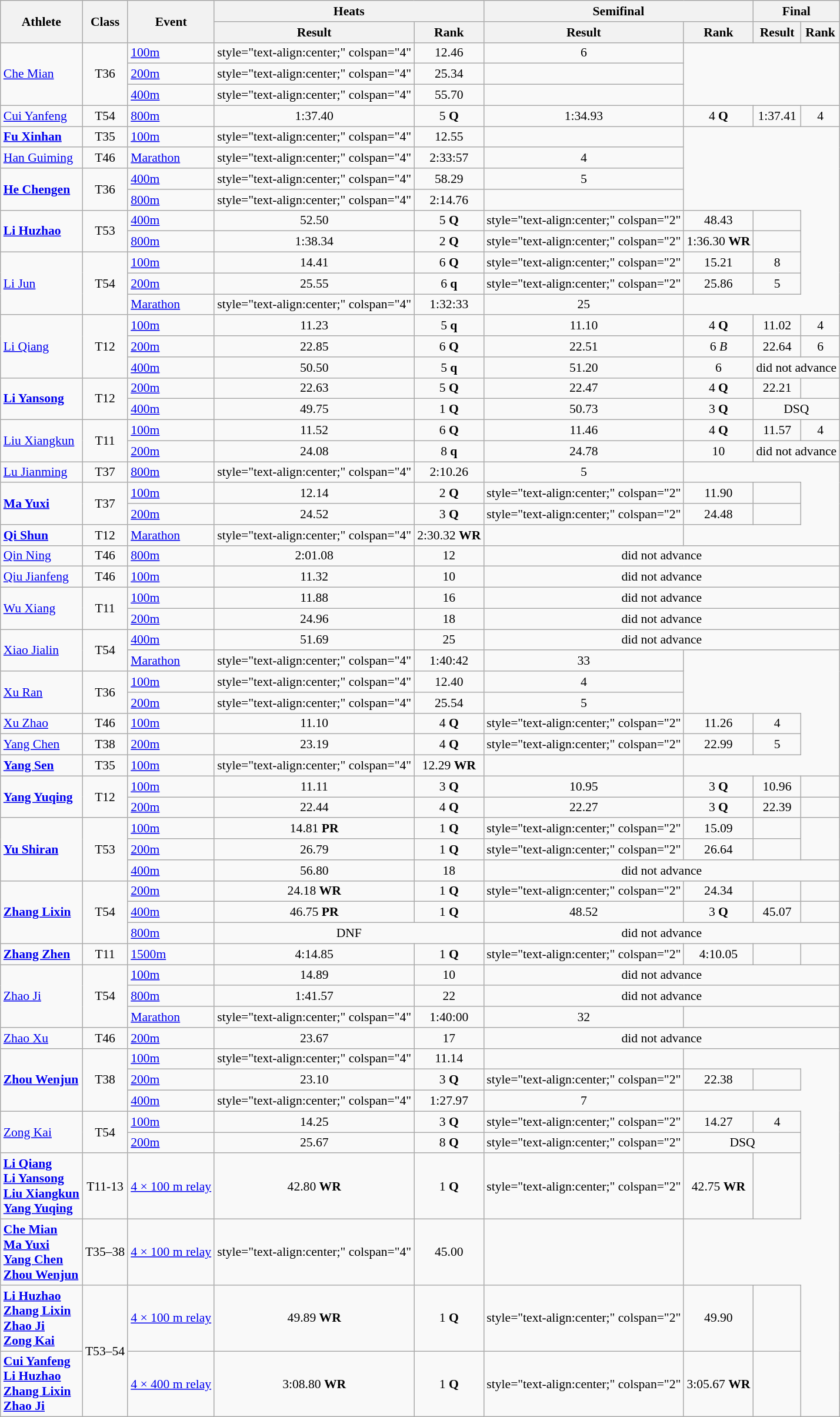<table class=wikitable style="font-size:90%">
<tr>
<th rowspan="2">Athlete</th>
<th rowspan="2">Class</th>
<th rowspan="2">Event</th>
<th colspan="2">Heats</th>
<th colspan="2">Semifinal</th>
<th colspan="2">Final</th>
</tr>
<tr>
<th>Result</th>
<th>Rank</th>
<th>Result</th>
<th>Rank</th>
<th>Result</th>
<th>Rank</th>
</tr>
<tr>
<td rowspan="3"><a href='#'>Che Mian</a></td>
<td rowspan="3" style="text-align:center;">T36</td>
<td><a href='#'>100m</a></td>
<td>style="text-align:center;" colspan="4" </td>
<td style="text-align:center;">12.46</td>
<td style="text-align:center;">6</td>
</tr>
<tr>
<td><a href='#'>200m</a></td>
<td>style="text-align:center;" colspan="4" </td>
<td style="text-align:center;">25.34</td>
<td style="text-align:center;"></td>
</tr>
<tr>
<td><a href='#'>400m</a></td>
<td>style="text-align:center;" colspan="4" </td>
<td style="text-align:center;">55.70</td>
<td style="text-align:center;"></td>
</tr>
<tr>
<td><a href='#'>Cui Yanfeng</a></td>
<td style="text-align:center;">T54</td>
<td><a href='#'>800m</a></td>
<td style="text-align:center;">1:37.40</td>
<td style="text-align:center;">5 <strong>Q</strong></td>
<td style="text-align:center;">1:34.93</td>
<td style="text-align:center;">4 <strong>Q</strong></td>
<td style="text-align:center;">1:37.41</td>
<td style="text-align:center;">4</td>
</tr>
<tr>
<td><strong><a href='#'>Fu Xinhan</a></strong></td>
<td style="text-align:center;">T35</td>
<td><a href='#'>100m</a></td>
<td>style="text-align:center;" colspan="4" </td>
<td style="text-align:center;">12.55</td>
<td style="text-align:center;"></td>
</tr>
<tr>
<td><a href='#'>Han Guiming</a></td>
<td style="text-align:center;">T46</td>
<td><a href='#'>Marathon</a></td>
<td>style="text-align:center;" colspan="4" </td>
<td style="text-align:center;">2:33:57</td>
<td style="text-align:center;">4</td>
</tr>
<tr>
<td rowspan="2"><strong><a href='#'>He Chengen</a></strong></td>
<td rowspan="2" style="text-align:center;">T36</td>
<td><a href='#'>400m</a></td>
<td>style="text-align:center;" colspan="4" </td>
<td style="text-align:center;">58.29</td>
<td style="text-align:center;">5</td>
</tr>
<tr>
<td><a href='#'>800m</a></td>
<td>style="text-align:center;" colspan="4" </td>
<td style="text-align:center;">2:14.76</td>
<td style="text-align:center;"></td>
</tr>
<tr>
<td rowspan="2"><strong><a href='#'>Li Huzhao</a></strong></td>
<td rowspan="2" style="text-align:center;">T53</td>
<td><a href='#'>400m</a></td>
<td style="text-align:center;">52.50</td>
<td style="text-align:center;">5 <strong>Q</strong></td>
<td>style="text-align:center;" colspan="2" </td>
<td style="text-align:center;">48.43</td>
<td style="text-align:center;"></td>
</tr>
<tr>
<td><a href='#'>800m</a></td>
<td style="text-align:center;">1:38.34</td>
<td style="text-align:center;">2 <strong>Q</strong></td>
<td>style="text-align:center;" colspan="2" </td>
<td style="text-align:center;">1:36.30 <strong>WR</strong></td>
<td style="text-align:center;"></td>
</tr>
<tr>
<td rowspan="3"><a href='#'>Li Jun</a></td>
<td rowspan="3" style="text-align:center;">T54</td>
<td><a href='#'>100m</a></td>
<td style="text-align:center;">14.41</td>
<td style="text-align:center;">6 <strong>Q</strong></td>
<td>style="text-align:center;" colspan="2" </td>
<td style="text-align:center;">15.21</td>
<td style="text-align:center;">8</td>
</tr>
<tr>
<td><a href='#'>200m</a></td>
<td style="text-align:center;">25.55</td>
<td style="text-align:center;">6 <strong>q</strong></td>
<td>style="text-align:center;" colspan="2" </td>
<td style="text-align:center;">25.86</td>
<td style="text-align:center;">5</td>
</tr>
<tr>
<td><a href='#'>Marathon</a></td>
<td>style="text-align:center;" colspan="4" </td>
<td style="text-align:center;">1:32:33</td>
<td style="text-align:center;">25</td>
</tr>
<tr>
<td rowspan="3"><a href='#'>Li Qiang</a></td>
<td rowspan="3" style="text-align:center;">T12</td>
<td><a href='#'>100m</a></td>
<td style="text-align:center;">11.23</td>
<td style="text-align:center;">5 <strong>q</strong></td>
<td style="text-align:center;">11.10</td>
<td style="text-align:center;">4 <strong>Q</strong></td>
<td style="text-align:center;">11.02</td>
<td style="text-align:center;">4</td>
</tr>
<tr>
<td><a href='#'>200m</a></td>
<td style="text-align:center;">22.85</td>
<td style="text-align:center;">6 <strong>Q</strong></td>
<td style="text-align:center;">22.51</td>
<td style="text-align:center;">6 <em>B</em></td>
<td style="text-align:center;">22.64</td>
<td style="text-align:center;">6</td>
</tr>
<tr>
<td><a href='#'>400m</a></td>
<td style="text-align:center;">50.50</td>
<td style="text-align:center;">5 <strong>q</strong></td>
<td style="text-align:center;">51.20</td>
<td style="text-align:center;">6</td>
<td style="text-align:center;" colspan="2">did not advance</td>
</tr>
<tr>
<td rowspan="2"><strong><a href='#'>Li Yansong</a></strong></td>
<td rowspan="2" style="text-align:center;">T12</td>
<td><a href='#'>200m</a></td>
<td style="text-align:center;">22.63</td>
<td style="text-align:center;">5 <strong>Q</strong></td>
<td style="text-align:center;">22.47</td>
<td style="text-align:center;">4 <strong>Q</strong></td>
<td style="text-align:center;">22.21</td>
<td style="text-align:center;"></td>
</tr>
<tr>
<td><a href='#'>400m</a></td>
<td style="text-align:center;">49.75</td>
<td style="text-align:center;">1 <strong>Q</strong></td>
<td style="text-align:center;">50.73</td>
<td style="text-align:center;">3 <strong>Q</strong></td>
<td style="text-align:center;" colspan="2">DSQ</td>
</tr>
<tr>
<td rowspan="2"><a href='#'>Liu Xiangkun</a></td>
<td rowspan="2" style="text-align:center;">T11</td>
<td><a href='#'>100m</a></td>
<td style="text-align:center;">11.52</td>
<td style="text-align:center;">6 <strong>Q</strong></td>
<td style="text-align:center;">11.46</td>
<td style="text-align:center;">4 <strong>Q</strong></td>
<td style="text-align:center;">11.57</td>
<td style="text-align:center;">4</td>
</tr>
<tr>
<td><a href='#'>200m</a></td>
<td style="text-align:center;">24.08</td>
<td style="text-align:center;">8 <strong>q</strong></td>
<td style="text-align:center;">24.78</td>
<td style="text-align:center;">10</td>
<td style="text-align:center;" colspan="2">did not advance</td>
</tr>
<tr>
<td><a href='#'>Lu Jianming</a></td>
<td style="text-align:center;">T37</td>
<td><a href='#'>800m</a></td>
<td>style="text-align:center;" colspan="4" </td>
<td style="text-align:center;">2:10.26</td>
<td style="text-align:center;">5</td>
</tr>
<tr>
<td rowspan="2"><strong><a href='#'>Ma Yuxi</a></strong></td>
<td rowspan="2" style="text-align:center;">T37</td>
<td><a href='#'>100m</a></td>
<td style="text-align:center;">12.14</td>
<td style="text-align:center;">2 <strong>Q</strong></td>
<td>style="text-align:center;" colspan="2" </td>
<td style="text-align:center;">11.90</td>
<td style="text-align:center;"></td>
</tr>
<tr>
<td><a href='#'>200m</a></td>
<td style="text-align:center;">24.52</td>
<td style="text-align:center;">3 <strong>Q</strong></td>
<td>style="text-align:center;" colspan="2" </td>
<td style="text-align:center;">24.48</td>
<td style="text-align:center;"></td>
</tr>
<tr>
<td><strong><a href='#'>Qi Shun</a></strong></td>
<td style="text-align:center;">T12</td>
<td><a href='#'>Marathon</a></td>
<td>style="text-align:center;" colspan="4" </td>
<td style="text-align:center;">2:30.32 <strong>WR</strong></td>
<td style="text-align:center;"></td>
</tr>
<tr>
<td><a href='#'>Qin Ning</a></td>
<td style="text-align:center;">T46</td>
<td><a href='#'>800m</a></td>
<td style="text-align:center;">2:01.08</td>
<td style="text-align:center;">12</td>
<td style="text-align:center;" colspan="4">did not advance</td>
</tr>
<tr>
<td><a href='#'>Qiu Jianfeng</a></td>
<td style="text-align:center;">T46</td>
<td><a href='#'>100m</a></td>
<td style="text-align:center;">11.32</td>
<td style="text-align:center;">10</td>
<td style="text-align:center;" colspan="4">did not advance</td>
</tr>
<tr>
<td rowspan="2"><a href='#'>Wu Xiang</a></td>
<td rowspan="2" style="text-align:center;">T11</td>
<td><a href='#'>100m</a></td>
<td style="text-align:center;">11.88</td>
<td style="text-align:center;">16</td>
<td style="text-align:center;" colspan="4">did not advance</td>
</tr>
<tr>
<td><a href='#'>200m</a></td>
<td style="text-align:center;">24.96</td>
<td style="text-align:center;">18</td>
<td style="text-align:center;" colspan="4">did not advance</td>
</tr>
<tr>
<td rowspan="2"><a href='#'>Xiao Jialin</a></td>
<td rowspan="2" style="text-align:center;">T54</td>
<td><a href='#'>400m</a></td>
<td style="text-align:center;">51.69</td>
<td style="text-align:center;">25</td>
<td style="text-align:center;" colspan="4">did not advance</td>
</tr>
<tr>
<td><a href='#'>Marathon</a></td>
<td>style="text-align:center;" colspan="4" </td>
<td style="text-align:center;">1:40:42</td>
<td style="text-align:center;">33</td>
</tr>
<tr>
<td rowspan="2"><a href='#'>Xu Ran</a></td>
<td rowspan="2" style="text-align:center;">T36</td>
<td><a href='#'>100m</a></td>
<td>style="text-align:center;" colspan="4" </td>
<td style="text-align:center;">12.40</td>
<td style="text-align:center;">4</td>
</tr>
<tr>
<td><a href='#'>200m</a></td>
<td>style="text-align:center;" colspan="4" </td>
<td style="text-align:center;">25.54</td>
<td style="text-align:center;">5</td>
</tr>
<tr>
<td><a href='#'>Xu Zhao</a></td>
<td style="text-align:center;">T46</td>
<td><a href='#'>100m</a></td>
<td style="text-align:center;">11.10</td>
<td style="text-align:center;">4 <strong>Q</strong></td>
<td>style="text-align:center;" colspan="2" </td>
<td style="text-align:center;">11.26</td>
<td style="text-align:center;">4</td>
</tr>
<tr>
<td><a href='#'>Yang Chen</a></td>
<td style="text-align:center;">T38</td>
<td><a href='#'>200m</a></td>
<td style="text-align:center;">23.19</td>
<td style="text-align:center;">4 <strong>Q</strong></td>
<td>style="text-align:center;" colspan="2" </td>
<td style="text-align:center;">22.99</td>
<td style="text-align:center;">5</td>
</tr>
<tr>
<td><strong><a href='#'>Yang Sen</a></strong></td>
<td style="text-align:center;">T35</td>
<td><a href='#'>100m</a></td>
<td>style="text-align:center;" colspan="4" </td>
<td style="text-align:center;">12.29 <strong>WR</strong></td>
<td style="text-align:center;"></td>
</tr>
<tr>
<td rowspan="2"><strong><a href='#'>Yang Yuqing</a></strong></td>
<td rowspan="2" style="text-align:center;">T12</td>
<td><a href='#'>100m</a></td>
<td style="text-align:center;">11.11</td>
<td style="text-align:center;">3 <strong>Q</strong></td>
<td style="text-align:center;">10.95</td>
<td style="text-align:center;">3 <strong>Q</strong></td>
<td style="text-align:center;">10.96</td>
<td style="text-align:center;"></td>
</tr>
<tr>
<td><a href='#'>200m</a></td>
<td style="text-align:center;">22.44</td>
<td style="text-align:center;">4 <strong>Q</strong></td>
<td style="text-align:center;">22.27</td>
<td style="text-align:center;">3 <strong>Q</strong></td>
<td style="text-align:center;">22.39</td>
<td style="text-align:center;"></td>
</tr>
<tr>
<td rowspan="3"><strong><a href='#'>Yu Shiran</a></strong></td>
<td rowspan="3" style="text-align:center;">T53</td>
<td><a href='#'>100m</a></td>
<td style="text-align:center;">14.81 <strong>PR</strong></td>
<td style="text-align:center;">1 <strong>Q</strong></td>
<td>style="text-align:center;" colspan="2" </td>
<td style="text-align:center;">15.09</td>
<td style="text-align:center;"></td>
</tr>
<tr>
<td><a href='#'>200m</a></td>
<td style="text-align:center;">26.79</td>
<td style="text-align:center;">1 <strong>Q</strong></td>
<td>style="text-align:center;" colspan="2" </td>
<td style="text-align:center;">26.64</td>
<td style="text-align:center;"></td>
</tr>
<tr>
<td><a href='#'>400m</a></td>
<td style="text-align:center;">56.80</td>
<td style="text-align:center;">18</td>
<td style="text-align:center;" colspan="4">did not advance</td>
</tr>
<tr>
<td rowspan="3"><strong><a href='#'>Zhang Lixin</a></strong></td>
<td rowspan="3" style="text-align:center;">T54</td>
<td><a href='#'>200m</a></td>
<td style="text-align:center;">24.18 <strong>WR</strong></td>
<td style="text-align:center;">1 <strong>Q</strong></td>
<td>style="text-align:center;" colspan="2" </td>
<td style="text-align:center;">24.34</td>
<td style="text-align:center;"></td>
</tr>
<tr>
<td><a href='#'>400m</a></td>
<td style="text-align:center;">46.75 <strong>PR</strong></td>
<td style="text-align:center;">1 <strong>Q</strong></td>
<td style="text-align:center;">48.52</td>
<td style="text-align:center;">3 <strong>Q</strong></td>
<td style="text-align:center;">45.07</td>
<td style="text-align:center;"></td>
</tr>
<tr>
<td><a href='#'>800m</a></td>
<td style="text-align:center;" colspan="2">DNF</td>
<td style="text-align:center;" colspan="4">did not advance</td>
</tr>
<tr>
<td><strong><a href='#'>Zhang Zhen</a></strong></td>
<td style="text-align:center;">T11</td>
<td><a href='#'>1500m</a></td>
<td style="text-align:center;">4:14.85</td>
<td style="text-align:center;">1 <strong>Q</strong></td>
<td>style="text-align:center;" colspan="2" </td>
<td style="text-align:center;">4:10.05</td>
<td style="text-align:center;"></td>
</tr>
<tr>
<td rowspan="3"><a href='#'>Zhao Ji</a></td>
<td rowspan="3" style="text-align:center;">T54</td>
<td><a href='#'>100m</a></td>
<td style="text-align:center;">14.89</td>
<td style="text-align:center;">10</td>
<td style="text-align:center;" colspan="4">did not advance</td>
</tr>
<tr>
<td><a href='#'>800m</a></td>
<td style="text-align:center;">1:41.57</td>
<td style="text-align:center;">22</td>
<td style="text-align:center;" colspan="4">did not advance</td>
</tr>
<tr>
<td><a href='#'>Marathon</a></td>
<td>style="text-align:center;" colspan="4" </td>
<td style="text-align:center;">1:40:00</td>
<td style="text-align:center;">32</td>
</tr>
<tr>
<td><a href='#'>Zhao Xu</a></td>
<td style="text-align:center;">T46</td>
<td><a href='#'>200m</a></td>
<td style="text-align:center;">23.67</td>
<td style="text-align:center;">17</td>
<td style="text-align:center;" colspan="4">did not advance</td>
</tr>
<tr>
<td rowspan="3"><strong><a href='#'>Zhou Wenjun</a></strong></td>
<td rowspan="3" style="text-align:center;">T38</td>
<td><a href='#'>100m</a></td>
<td>style="text-align:center;" colspan="4" </td>
<td style="text-align:center;">11.14</td>
<td style="text-align:center;"></td>
</tr>
<tr>
<td><a href='#'>200m</a></td>
<td style="text-align:center;">23.10</td>
<td style="text-align:center;">3 <strong>Q</strong></td>
<td>style="text-align:center;" colspan="2" </td>
<td style="text-align:center;">22.38</td>
<td style="text-align:center;"></td>
</tr>
<tr>
<td><a href='#'>400m</a></td>
<td>style="text-align:center;" colspan="4" </td>
<td style="text-align:center;">1:27.97</td>
<td style="text-align:center;">7</td>
</tr>
<tr>
<td rowspan="2"><a href='#'>Zong Kai</a></td>
<td rowspan="2" style="text-align:center;">T54</td>
<td><a href='#'>100m</a></td>
<td style="text-align:center;">14.25</td>
<td style="text-align:center;">3 <strong>Q</strong></td>
<td>style="text-align:center;" colspan="2" </td>
<td style="text-align:center;">14.27</td>
<td style="text-align:center;">4</td>
</tr>
<tr>
<td><a href='#'>200m</a></td>
<td style="text-align:center;">25.67</td>
<td style="text-align:center;">8 <strong>Q</strong></td>
<td>style="text-align:center;" colspan="2" </td>
<td style="text-align:center;" colspan="2">DSQ</td>
</tr>
<tr>
<td><strong><a href='#'>Li Qiang</a></strong><br> <strong><a href='#'>Li Yansong</a></strong><br> <strong><a href='#'>Liu Xiangkun</a></strong><br> <strong><a href='#'>Yang Yuqing</a></strong></td>
<td style="text-align:center;">T11-13</td>
<td><a href='#'>4 × 100 m relay</a></td>
<td style="text-align:center;">42.80 <strong>WR</strong></td>
<td style="text-align:center;">1 <strong>Q</strong></td>
<td>style="text-align:center;" colspan="2" </td>
<td style="text-align:center;">42.75 <strong>WR</strong></td>
<td style="text-align:center;"></td>
</tr>
<tr>
<td><strong><a href='#'>Che Mian</a></strong><br> <strong><a href='#'>Ma Yuxi</a></strong><br> <strong><a href='#'>Yang Chen</a></strong><br> <strong><a href='#'>Zhou Wenjun</a></strong></td>
<td style="text-align:center;">T35–38</td>
<td><a href='#'>4 × 100 m relay</a></td>
<td>style="text-align:center;" colspan="4" </td>
<td style="text-align:center;">45.00</td>
<td style="text-align:center;"></td>
</tr>
<tr>
<td><strong><a href='#'>Li Huzhao</a></strong><br> <strong><a href='#'>Zhang Lixin</a></strong><br> <strong><a href='#'>Zhao Ji</a></strong><br> <strong><a href='#'>Zong Kai</a></strong></td>
<td rowspan="2" style="text-align:center;">T53–54</td>
<td><a href='#'>4 × 100 m relay</a></td>
<td style="text-align:center;">49.89 <strong>WR</strong></td>
<td style="text-align:center;">1 <strong>Q</strong></td>
<td>style="text-align:center;" colspan="2" </td>
<td style="text-align:center;">49.90</td>
<td style="text-align:center;"></td>
</tr>
<tr>
<td><strong><a href='#'>Cui Yanfeng</a></strong><br> <strong><a href='#'>Li Huzhao</a></strong><br> <strong><a href='#'>Zhang Lixin</a></strong><br> <strong><a href='#'>Zhao Ji</a></strong></td>
<td><a href='#'>4 × 400 m relay</a></td>
<td style="text-align:center;">3:08.80 <strong>WR</strong></td>
<td style="text-align:center;">1 <strong>Q</strong></td>
<td>style="text-align:center;" colspan="2" </td>
<td style="text-align:center;">3:05.67 <strong>WR</strong></td>
<td style="text-align:center;"></td>
</tr>
</table>
